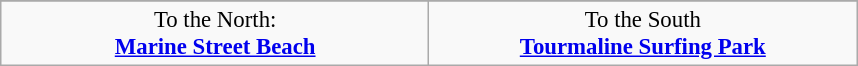<table class="wikitable" style="margin: 0.5em auto; clear: both; font-size:95%;">
<tr style="text-align: center;">
</tr>
<tr style="text-align: center;">
<td width="30%" align="center" rowspan="1">To the North:<br><strong><a href='#'>Marine Street Beach</a></strong><br></td>
<td width="30%" align="center" rowspan="1">To the South<br><strong><a href='#'>Tourmaline Surfing Park</a></strong></td>
</tr>
</table>
